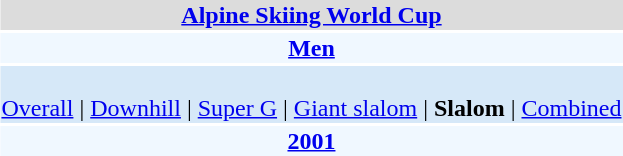<table align="right" class="toccolours" style="margin: 0 0 1em 1em;">
<tr>
<td colspan="2" align=center bgcolor=Gainsboro><strong><a href='#'>Alpine Skiing World Cup</a></strong></td>
</tr>
<tr>
<td colspan="2" align=center bgcolor=AliceBlue><strong><a href='#'>Men</a></strong></td>
</tr>
<tr>
<td colspan="2" align=center bgcolor=D6E8F8><br><a href='#'>Overall</a> | 
<a href='#'>Downhill</a> | 
<a href='#'>Super G</a> | 
<a href='#'>Giant slalom</a> | 
<strong>Slalom</strong> | 
<a href='#'>Combined</a></td>
</tr>
<tr>
<td colspan="2" align=center bgcolor=AliceBlue><strong><a href='#'>2001</a></strong></td>
</tr>
</table>
